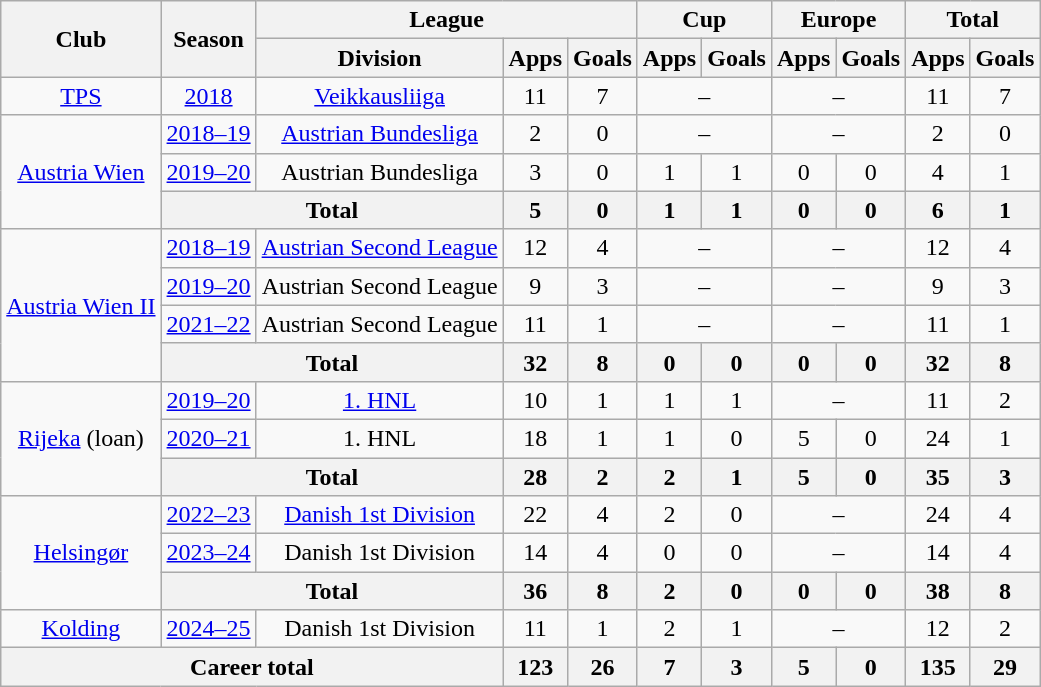<table class="wikitable" style="text-align:center">
<tr>
<th rowspan="2">Club</th>
<th rowspan="2">Season</th>
<th colspan="3">League</th>
<th colspan="2">Cup</th>
<th colspan="2">Europe</th>
<th colspan="2">Total</th>
</tr>
<tr>
<th>Division</th>
<th>Apps</th>
<th>Goals</th>
<th>Apps</th>
<th>Goals</th>
<th>Apps</th>
<th>Goals</th>
<th>Apps</th>
<th>Goals</th>
</tr>
<tr>
<td><a href='#'>TPS</a></td>
<td><a href='#'>2018</a></td>
<td><a href='#'>Veikkausliiga</a></td>
<td>11</td>
<td>7</td>
<td colspan=2>–</td>
<td colspan=2>–</td>
<td>11</td>
<td>7</td>
</tr>
<tr>
<td rowspan=3><a href='#'>Austria Wien</a></td>
<td><a href='#'>2018–19</a></td>
<td><a href='#'>Austrian Bundesliga</a></td>
<td>2</td>
<td>0</td>
<td colspan=2>–</td>
<td colspan=2>–</td>
<td>2</td>
<td>0</td>
</tr>
<tr>
<td><a href='#'>2019–20</a></td>
<td>Austrian Bundesliga</td>
<td>3</td>
<td>0</td>
<td>1</td>
<td>1</td>
<td>0</td>
<td>0</td>
<td>4</td>
<td>1</td>
</tr>
<tr>
<th colspan=2>Total</th>
<th>5</th>
<th>0</th>
<th>1</th>
<th>1</th>
<th>0</th>
<th>0</th>
<th>6</th>
<th>1</th>
</tr>
<tr>
<td rowspan=4><a href='#'>Austria Wien II</a></td>
<td><a href='#'>2018–19</a></td>
<td><a href='#'>Austrian Second League</a></td>
<td>12</td>
<td>4</td>
<td colspan=2>–</td>
<td colspan=2>–</td>
<td>12</td>
<td>4</td>
</tr>
<tr>
<td><a href='#'>2019–20</a></td>
<td>Austrian Second League</td>
<td>9</td>
<td>3</td>
<td colspan=2>–</td>
<td colspan=2>–</td>
<td>9</td>
<td>3</td>
</tr>
<tr>
<td><a href='#'>2021–22</a></td>
<td>Austrian Second League</td>
<td>11</td>
<td>1</td>
<td colspan=2>–</td>
<td colspan=2>–</td>
<td>11</td>
<td>1</td>
</tr>
<tr>
<th colspan=2>Total</th>
<th>32</th>
<th>8</th>
<th>0</th>
<th>0</th>
<th>0</th>
<th>0</th>
<th>32</th>
<th>8</th>
</tr>
<tr>
<td rowspan=3><a href='#'>Rijeka</a> (loan)</td>
<td><a href='#'>2019–20</a></td>
<td><a href='#'>1. HNL</a></td>
<td>10</td>
<td>1</td>
<td>1</td>
<td>1</td>
<td colspan=2>–</td>
<td>11</td>
<td>2</td>
</tr>
<tr>
<td><a href='#'>2020–21</a></td>
<td>1. HNL</td>
<td>18</td>
<td>1</td>
<td>1</td>
<td>0</td>
<td>5</td>
<td>0</td>
<td>24</td>
<td>1</td>
</tr>
<tr>
<th colspan=2>Total</th>
<th>28</th>
<th>2</th>
<th>2</th>
<th>1</th>
<th>5</th>
<th>0</th>
<th>35</th>
<th>3</th>
</tr>
<tr>
<td rowspan=3><a href='#'>Helsingør</a></td>
<td><a href='#'>2022–23</a></td>
<td><a href='#'>Danish 1st Division</a></td>
<td>22</td>
<td>4</td>
<td>2</td>
<td>0</td>
<td colspan=2>–</td>
<td>24</td>
<td>4</td>
</tr>
<tr>
<td><a href='#'>2023–24</a></td>
<td>Danish 1st Division</td>
<td>14</td>
<td>4</td>
<td>0</td>
<td>0</td>
<td colspan=2>–</td>
<td>14</td>
<td>4</td>
</tr>
<tr>
<th colspan=2>Total</th>
<th>36</th>
<th>8</th>
<th>2</th>
<th>0</th>
<th>0</th>
<th>0</th>
<th>38</th>
<th>8</th>
</tr>
<tr>
<td><a href='#'>Kolding</a></td>
<td><a href='#'>2024–25</a></td>
<td>Danish 1st Division</td>
<td>11</td>
<td>1</td>
<td>2</td>
<td>1</td>
<td colspan=2>–</td>
<td>12</td>
<td>2</td>
</tr>
<tr>
<th colspan="3">Career total</th>
<th>123</th>
<th>26</th>
<th>7</th>
<th>3</th>
<th>5</th>
<th>0</th>
<th>135</th>
<th>29</th>
</tr>
</table>
